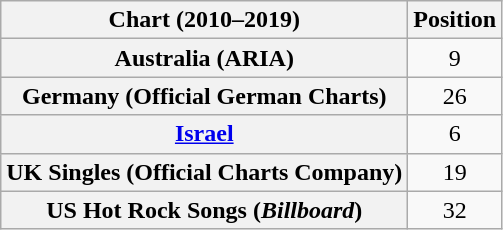<table class="wikitable sortable plainrowheaders" style="text-align:center">
<tr>
<th scope="col">Chart (2010–2019)</th>
<th scope="col">Position</th>
</tr>
<tr>
<th scope="row">Australia (ARIA)</th>
<td>9</td>
</tr>
<tr>
<th scope="row">Germany (Official German Charts)</th>
<td>26</td>
</tr>
<tr>
<th scope="row"><a href='#'>Israel</a></th>
<td>6</td>
</tr>
<tr>
<th scope="row">UK Singles (Official Charts Company)</th>
<td>19</td>
</tr>
<tr>
<th scope="row">US Hot Rock Songs (<em>Billboard</em>)</th>
<td>32</td>
</tr>
</table>
